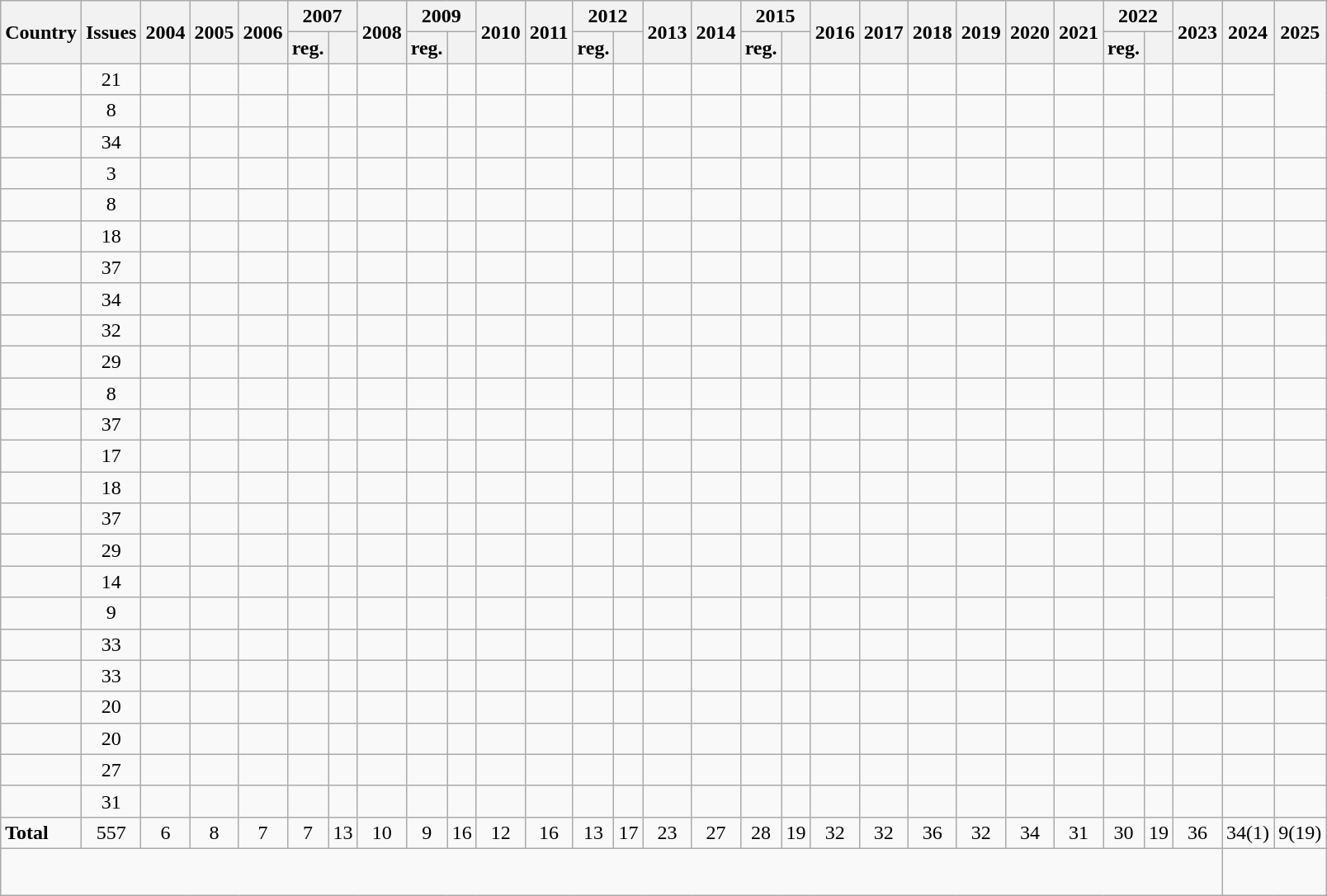<table class="wikitable" style="text-align: center;">
<tr>
<th rowspan="2">Country</th>
<th rowspan="2">Issues</th>
<th rowspan="2">2004</th>
<th rowspan="2">2005</th>
<th rowspan="2">2006</th>
<th colspan="2">2007</th>
<th rowspan="2">2008</th>
<th colspan="2">2009</th>
<th rowspan="2">2010</th>
<th rowspan="2">2011</th>
<th colspan="2">2012</th>
<th rowspan="2">2013</th>
<th rowspan="2">2014</th>
<th colspan="2">2015</th>
<th rowspan="2">2016</th>
<th rowspan="2">2017</th>
<th rowspan="2">2018</th>
<th rowspan="2">2019</th>
<th rowspan="2">2020</th>
<th rowspan="2">2021</th>
<th colspan="2">2022</th>
<th rowspan="2">2023</th>
<th rowspan="2">2024</th>
<th rowspan="2">2025</th>
</tr>
<tr>
<th>reg.</th>
<th></th>
<th>reg.</th>
<th></th>
<th>reg.</th>
<th></th>
<th>reg.</th>
<th></th>
<th>reg.</th>
<th></th>
</tr>
<tr>
<td style="text-align: left;"></td>
<td>21</td>
<td></td>
<td></td>
<td></td>
<td></td>
<td></td>
<td></td>
<td></td>
<td></td>
<td></td>
<td></td>
<td></td>
<td></td>
<td></td>
<td></td>
<td></td>
<td></td>
<td></td>
<td></td>
<td></td>
<td></td>
<td></td>
<td></td>
<td></td>
<td></td>
<td></td>
<td></td>
</tr>
<tr>
<td style="text-align: left;"></td>
<td>8</td>
<td></td>
<td></td>
<td></td>
<td></td>
<td></td>
<td></td>
<td></td>
<td></td>
<td></td>
<td></td>
<td></td>
<td></td>
<td></td>
<td></td>
<td></td>
<td></td>
<td></td>
<td></td>
<td></td>
<td></td>
<td></td>
<td></td>
<td></td>
<td></td>
<td></td>
<td></td>
</tr>
<tr>
<td style="text-align: left;"></td>
<td>34</td>
<td></td>
<td></td>
<td></td>
<td></td>
<td></td>
<td></td>
<td></td>
<td></td>
<td></td>
<td></td>
<td></td>
<td></td>
<td></td>
<td></td>
<td></td>
<td></td>
<td></td>
<td></td>
<td></td>
<td></td>
<td></td>
<td></td>
<td></td>
<td></td>
<td></td>
<td></td>
<td></td>
</tr>
<tr>
<td style="text-align: left;"></td>
<td>3</td>
<td></td>
<td></td>
<td></td>
<td></td>
<td></td>
<td></td>
<td></td>
<td></td>
<td></td>
<td></td>
<td></td>
<td></td>
<td></td>
<td></td>
<td></td>
<td></td>
<td></td>
<td></td>
<td></td>
<td></td>
<td></td>
<td></td>
<td></td>
<td></td>
<td></td>
<td></td>
<td></td>
</tr>
<tr>
<td style="text-align: left;"></td>
<td>8</td>
<td></td>
<td></td>
<td></td>
<td></td>
<td></td>
<td></td>
<td></td>
<td></td>
<td></td>
<td></td>
<td></td>
<td></td>
<td></td>
<td></td>
<td></td>
<td></td>
<td></td>
<td></td>
<td></td>
<td></td>
<td></td>
<td></td>
<td></td>
<td></td>
<td></td>
<td></td>
</tr>
<tr>
<td style="text-align: left;"></td>
<td>18</td>
<td></td>
<td></td>
<td></td>
<td></td>
<td></td>
<td></td>
<td></td>
<td></td>
<td></td>
<td></td>
<td></td>
<td></td>
<td></td>
<td></td>
<td></td>
<td></td>
<td></td>
<td></td>
<td></td>
<td></td>
<td></td>
<td></td>
<td></td>
<td></td>
<td></td>
<td></td>
<td></td>
</tr>
<tr>
<td style="text-align: left;"></td>
<td>37</td>
<td></td>
<td></td>
<td></td>
<td></td>
<td></td>
<td></td>
<td></td>
<td></td>
<td></td>
<td></td>
<td></td>
<td></td>
<td></td>
<td></td>
<td></td>
<td></td>
<td></td>
<td></td>
<td></td>
<td></td>
<td></td>
<td></td>
<td></td>
<td></td>
<td></td>
<td></td>
<td></td>
</tr>
<tr>
<td style="text-align: left;"></td>
<td>34</td>
<td></td>
<td></td>
<td></td>
<td></td>
<td></td>
<td></td>
<td></td>
<td></td>
<td></td>
<td></td>
<td></td>
<td></td>
<td></td>
<td></td>
<td></td>
<td></td>
<td></td>
<td></td>
<td></td>
<td></td>
<td></td>
<td></td>
<td></td>
<td></td>
<td></td>
<td></td>
<td></td>
</tr>
<tr>
<td style="text-align: left;"></td>
<td>32</td>
<td></td>
<td></td>
<td></td>
<td></td>
<td></td>
<td></td>
<td></td>
<td></td>
<td></td>
<td></td>
<td></td>
<td></td>
<td></td>
<td></td>
<td></td>
<td></td>
<td></td>
<td></td>
<td></td>
<td></td>
<td></td>
<td></td>
<td></td>
<td></td>
<td></td>
<td></td>
<td></td>
</tr>
<tr>
<td style="text-align: left;"></td>
<td>29</td>
<td></td>
<td></td>
<td></td>
<td></td>
<td></td>
<td></td>
<td></td>
<td></td>
<td></td>
<td></td>
<td></td>
<td></td>
<td></td>
<td></td>
<td></td>
<td></td>
<td></td>
<td></td>
<td></td>
<td></td>
<td></td>
<td></td>
<td></td>
<td></td>
<td></td>
<td></td>
<td></td>
</tr>
<tr>
<td style="text-align: left;"></td>
<td>8</td>
<td></td>
<td></td>
<td></td>
<td></td>
<td></td>
<td></td>
<td></td>
<td></td>
<td></td>
<td></td>
<td></td>
<td></td>
<td></td>
<td></td>
<td></td>
<td></td>
<td></td>
<td></td>
<td></td>
<td></td>
<td></td>
<td></td>
<td></td>
<td></td>
<td></td>
<td></td>
</tr>
<tr>
<td style="text-align: left;"></td>
<td>37</td>
<td></td>
<td></td>
<td></td>
<td></td>
<td></td>
<td></td>
<td></td>
<td></td>
<td></td>
<td></td>
<td></td>
<td></td>
<td></td>
<td></td>
<td></td>
<td></td>
<td></td>
<td></td>
<td></td>
<td></td>
<td></td>
<td></td>
<td></td>
<td></td>
<td></td>
<td></td>
<td></td>
</tr>
<tr>
<td style="text-align: left;"></td>
<td>17</td>
<td></td>
<td></td>
<td></td>
<td></td>
<td></td>
<td></td>
<td></td>
<td></td>
<td></td>
<td></td>
<td></td>
<td></td>
<td></td>
<td></td>
<td></td>
<td></td>
<td></td>
<td></td>
<td></td>
<td></td>
<td></td>
<td></td>
<td></td>
<td></td>
<td></td>
<td></td>
</tr>
<tr>
<td style="text-align: left;"></td>
<td>18</td>
<td></td>
<td></td>
<td></td>
<td></td>
<td></td>
<td></td>
<td></td>
<td></td>
<td></td>
<td></td>
<td></td>
<td></td>
<td></td>
<td></td>
<td></td>
<td></td>
<td></td>
<td></td>
<td></td>
<td></td>
<td></td>
<td></td>
<td></td>
<td></td>
<td></td>
<td></td>
<td></td>
</tr>
<tr>
<td style="text-align: left;"></td>
<td>37</td>
<td></td>
<td></td>
<td></td>
<td></td>
<td></td>
<td></td>
<td></td>
<td></td>
<td></td>
<td></td>
<td></td>
<td></td>
<td></td>
<td></td>
<td></td>
<td></td>
<td></td>
<td></td>
<td></td>
<td></td>
<td></td>
<td></td>
<td></td>
<td></td>
<td></td>
<td></td>
<td></td>
</tr>
<tr>
<td style="text-align: left;"></td>
<td>29</td>
<td></td>
<td></td>
<td></td>
<td></td>
<td></td>
<td></td>
<td></td>
<td></td>
<td></td>
<td></td>
<td></td>
<td></td>
<td></td>
<td></td>
<td></td>
<td></td>
<td></td>
<td></td>
<td></td>
<td></td>
<td></td>
<td></td>
<td></td>
<td></td>
<td></td>
<td></td>
<td></td>
</tr>
<tr>
<td style="text-align: left;"></td>
<td>14</td>
<td></td>
<td></td>
<td></td>
<td></td>
<td></td>
<td></td>
<td></td>
<td></td>
<td></td>
<td></td>
<td></td>
<td></td>
<td></td>
<td></td>
<td></td>
<td></td>
<td></td>
<td></td>
<td></td>
<td></td>
<td></td>
<td></td>
<td></td>
<td></td>
<td></td>
<td></td>
</tr>
<tr>
<td style="text-align: left;"></td>
<td>9</td>
<td></td>
<td></td>
<td></td>
<td></td>
<td></td>
<td></td>
<td></td>
<td></td>
<td></td>
<td></td>
<td></td>
<td></td>
<td></td>
<td></td>
<td></td>
<td></td>
<td></td>
<td></td>
<td></td>
<td></td>
<td></td>
<td></td>
<td></td>
<td></td>
<td></td>
<td></td>
</tr>
<tr>
<td style="text-align: left;"></td>
<td>33</td>
<td></td>
<td></td>
<td></td>
<td></td>
<td></td>
<td></td>
<td></td>
<td></td>
<td></td>
<td></td>
<td></td>
<td></td>
<td></td>
<td></td>
<td></td>
<td></td>
<td></td>
<td></td>
<td></td>
<td></td>
<td></td>
<td></td>
<td></td>
<td></td>
<td></td>
<td></td>
<td></td>
</tr>
<tr>
<td style="text-align: left;"></td>
<td>33</td>
<td></td>
<td></td>
<td></td>
<td></td>
<td></td>
<td></td>
<td></td>
<td></td>
<td></td>
<td></td>
<td></td>
<td></td>
<td></td>
<td></td>
<td></td>
<td></td>
<td></td>
<td></td>
<td></td>
<td></td>
<td></td>
<td></td>
<td></td>
<td></td>
<td></td>
<td></td>
<td></td>
</tr>
<tr>
<td style="text-align: left;"></td>
<td>20</td>
<td></td>
<td></td>
<td></td>
<td></td>
<td></td>
<td></td>
<td></td>
<td></td>
<td></td>
<td></td>
<td></td>
<td></td>
<td></td>
<td></td>
<td></td>
<td></td>
<td></td>
<td></td>
<td></td>
<td></td>
<td></td>
<td></td>
<td></td>
<td></td>
<td></td>
<td></td>
<td></td>
</tr>
<tr>
<td style="text-align: left;"></td>
<td>20</td>
<td></td>
<td></td>
<td></td>
<td></td>
<td></td>
<td></td>
<td></td>
<td></td>
<td></td>
<td></td>
<td></td>
<td></td>
<td></td>
<td></td>
<td></td>
<td></td>
<td></td>
<td></td>
<td></td>
<td></td>
<td></td>
<td></td>
<td></td>
<td></td>
<td></td>
<td></td>
<td></td>
</tr>
<tr>
<td style="text-align: left;"></td>
<td>27</td>
<td></td>
<td></td>
<td></td>
<td></td>
<td></td>
<td></td>
<td></td>
<td></td>
<td></td>
<td></td>
<td></td>
<td></td>
<td></td>
<td></td>
<td></td>
<td></td>
<td></td>
<td></td>
<td></td>
<td></td>
<td></td>
<td></td>
<td></td>
<td></td>
<td></td>
<td></td>
<td></td>
</tr>
<tr>
<td style="text-align: left;"></td>
<td>31</td>
<td></td>
<td></td>
<td></td>
<td></td>
<td></td>
<td></td>
<td></td>
<td></td>
<td></td>
<td></td>
<td></td>
<td></td>
<td></td>
<td></td>
<td></td>
<td></td>
<td></td>
<td></td>
<td></td>
<td></td>
<td></td>
<td></td>
<td></td>
<td></td>
<td></td>
<td></td>
</tr>
<tr>
<td style="text-align: left;"><strong>Total</strong></td>
<td>557</td>
<td>6</td>
<td>8</td>
<td>7</td>
<td>7</td>
<td>13</td>
<td>10</td>
<td>9</td>
<td>16</td>
<td>12</td>
<td>16</td>
<td>13</td>
<td>17</td>
<td>23</td>
<td>27</td>
<td>28</td>
<td>19</td>
<td>32</td>
<td>32</td>
<td>36</td>
<td>32</td>
<td>34</td>
<td>31</td>
<td>30</td>
<td>19</td>
<td>36</td>
<td>34(1)</td>
<td>9(19)</td>
</tr>
<tr>
<td colspan="27" style="text-align: left; padding: 0;"><br><table>
<tr>
<td style="width: 40%; border: 0;"></td>
<td style="width: 60%; border: 0;"></td>
</tr>
<tr>
<td style="width: 40%; border: 0;"></td>
<td style="width: 60%; border: 0;"></td>
</tr>
</table>
</td>
</tr>
</table>
